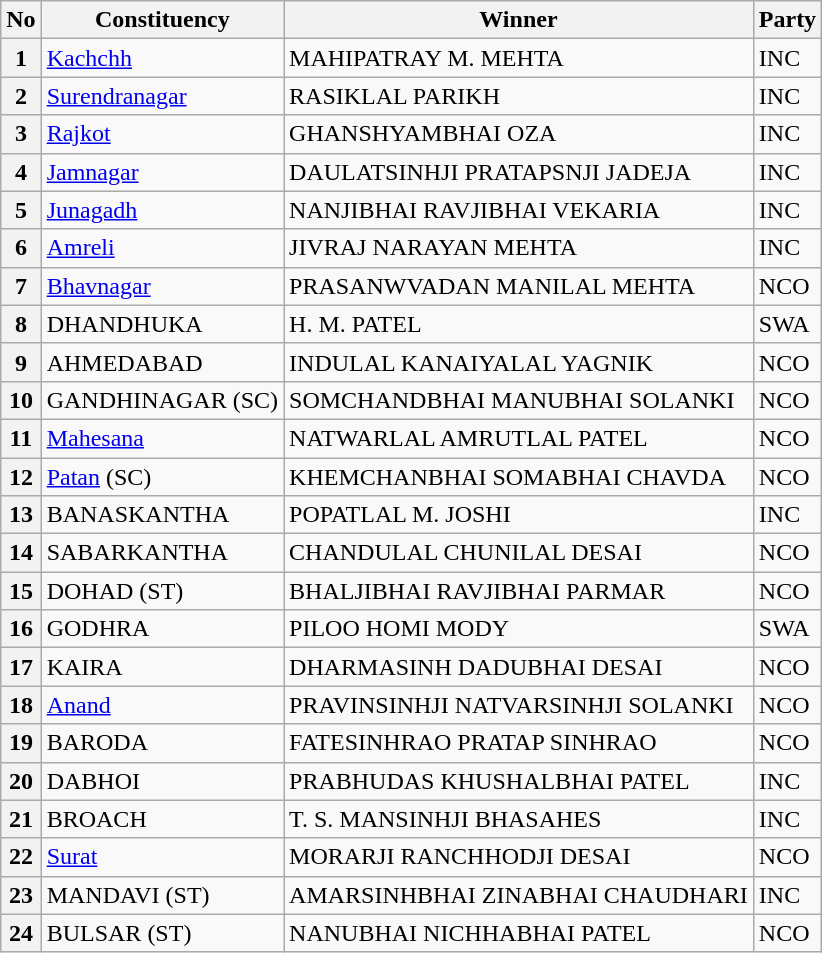<table class="wikitable sortable">
<tr>
<th>No</th>
<th>Constituency</th>
<th>Winner</th>
<th>Party</th>
</tr>
<tr>
<th>1</th>
<td><a href='#'>Kachchh</a></td>
<td>MAHIPATRAY M. MEHTA</td>
<td>INC</td>
</tr>
<tr>
<th>2</th>
<td><a href='#'>Surendranagar</a></td>
<td>RASIKLAL PARIKH</td>
<td>INC</td>
</tr>
<tr>
<th>3</th>
<td><a href='#'>Rajkot</a></td>
<td>GHANSHYAMBHAI OZA</td>
<td>INC</td>
</tr>
<tr>
<th>4</th>
<td><a href='#'>Jamnagar</a></td>
<td>DAULATSINHJI PRATAPSNJI JADEJA</td>
<td>INC</td>
</tr>
<tr>
<th>5</th>
<td><a href='#'>Junagadh</a></td>
<td>NANJIBHAI RAVJIBHAI VEKARIA</td>
<td>INC</td>
</tr>
<tr>
<th>6</th>
<td><a href='#'>Amreli</a></td>
<td>JIVRAJ NARAYAN MEHTA</td>
<td>INC</td>
</tr>
<tr>
<th>7</th>
<td><a href='#'>Bhavnagar</a></td>
<td>PRASANWVADAN MANILAL MEHTA</td>
<td>NCO</td>
</tr>
<tr>
<th>8</th>
<td>DHANDHUKA</td>
<td>H. M. PATEL</td>
<td>SWA</td>
</tr>
<tr>
<th>9</th>
<td>AHMEDABAD</td>
<td>INDULAL KANAIYALAL YAGNIK</td>
<td>NCO</td>
</tr>
<tr>
<th>10</th>
<td>GANDHINAGAR (SC)</td>
<td>SOMCHANDBHAI MANUBHAI SOLANKI</td>
<td>NCO</td>
</tr>
<tr>
<th>11</th>
<td><a href='#'>Mahesana</a></td>
<td>NATWARLAL AMRUTLAL PATEL</td>
<td>NCO</td>
</tr>
<tr>
<th>12</th>
<td><a href='#'>Patan</a> (SC)</td>
<td>KHEMCHANBHAI SOMABHAI CHAVDA</td>
<td>NCO</td>
</tr>
<tr>
<th>13</th>
<td>BANASKANTHA</td>
<td>POPATLAL M. JOSHI</td>
<td>INC</td>
</tr>
<tr>
<th>14</th>
<td>SABARKANTHA</td>
<td>CHANDULAL CHUNILAL DESAI</td>
<td>NCO</td>
</tr>
<tr>
<th>15</th>
<td>DOHAD (ST)</td>
<td>BHALJIBHAI RAVJIBHAI PARMAR</td>
<td>NCO</td>
</tr>
<tr>
<th>16</th>
<td>GODHRA</td>
<td>PILOO HOMI MODY</td>
<td>SWA</td>
</tr>
<tr>
<th>17</th>
<td>KAIRA</td>
<td>DHARMASINH DADUBHAI DESAI</td>
<td>NCO</td>
</tr>
<tr>
<th>18</th>
<td><a href='#'>Anand</a></td>
<td>PRAVINSINHJI NATVARSINHJI SOLANKI</td>
<td>NCO</td>
</tr>
<tr>
<th>19</th>
<td>BARODA</td>
<td>FATESINHRAO PRATAP SINHRAO</td>
<td>NCO</td>
</tr>
<tr>
<th>20</th>
<td>DABHOI</td>
<td>PRABHUDAS KHUSHALBHAI PATEL</td>
<td>INC</td>
</tr>
<tr>
<th>21</th>
<td>BROACH</td>
<td>T. S. MANSINHJI BHASAHES</td>
<td>INC</td>
</tr>
<tr>
<th>22</th>
<td><a href='#'>Surat</a></td>
<td>MORARJI RANCHHODJI DESAI</td>
<td>NCO</td>
</tr>
<tr>
<th>23</th>
<td>MANDAVI (ST)</td>
<td>AMARSINHBHAI ZINABHAI CHAUDHARI</td>
<td>INC</td>
</tr>
<tr>
<th>24</th>
<td>BULSAR (ST)</td>
<td>NANUBHAI NICHHABHAI PATEL</td>
<td>NCO</td>
</tr>
</table>
